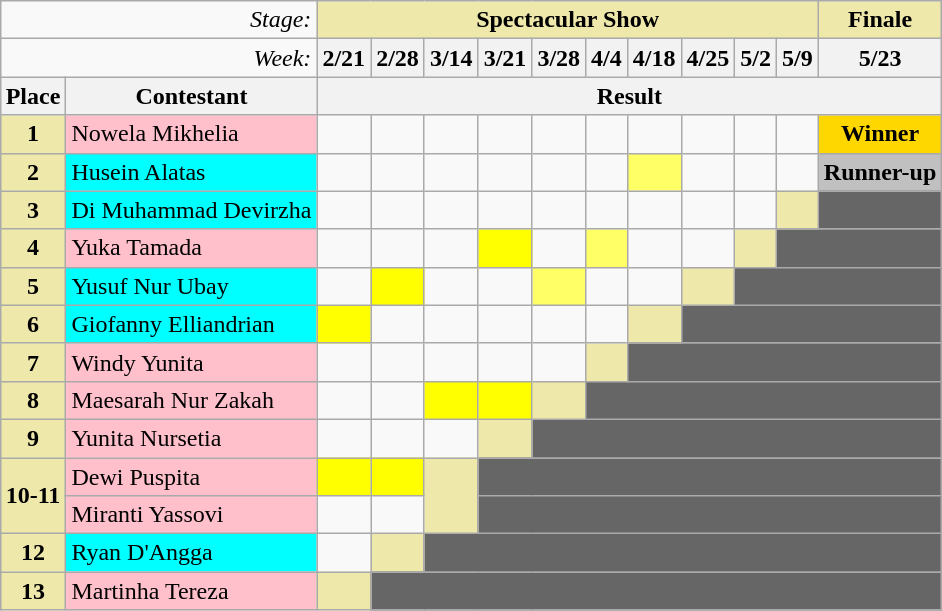<table class="wikitable" style="margin: 1em auto;">
<tr>
<td colspan="2" align="right"><em>Stage:</em></td>
<td colspan="10" bgcolor="palegoldenrod" align="Center"><strong>Spectacular Show</strong></td>
<td bgcolor="palegoldenrod" align="Center"><strong>Finale</strong></td>
</tr>
<tr>
<td colspan="2" align="right"><em>Week:</em></td>
<th>2/21</th>
<th>2/28</th>
<th>3/14</th>
<th>3/21</th>
<th>3/28</th>
<th>4/4</th>
<th>4/18</th>
<th>4/25</th>
<th>5/2</th>
<th>5/9</th>
<th>5/23</th>
</tr>
<tr>
<th>Place</th>
<th>Contestant</th>
<th colspan="15" align="center">Result</th>
</tr>
<tr>
<td align="center" bgcolor="palegoldenrod"><strong>1</strong></td>
<td bgcolor="pink">Nowela Mikhelia</td>
<td></td>
<td></td>
<td></td>
<td></td>
<td></td>
<td></td>
<td></td>
<td></td>
<td></td>
<td></td>
<td align="center" bgcolor="gold"><strong>Winner</strong></td>
</tr>
<tr>
<td align="center" bgcolor="palegoldenrod"><strong>2</strong></td>
<td bgcolor="cyan">Husein Alatas</td>
<td></td>
<td></td>
<td></td>
<td></td>
<td></td>
<td></td>
<td bgcolor="FFFF66" align="center"></td>
<td></td>
<td></td>
<td></td>
<td align="center" bgcolor="silver"><strong>Runner-up</strong></td>
</tr>
<tr>
<td align="center" bgcolor="palegoldenrod"><strong>3</strong></td>
<td bgcolor="cyan">Di Muhammad Devirzha</td>
<td></td>
<td></td>
<td></td>
<td></td>
<td></td>
<td></td>
<td></td>
<td></td>
<td></td>
<td bgcolor="palegoldenrod" align="center"></td>
<td colspan="3" bgcolor="666666"></td>
</tr>
<tr>
<td align="center" bgcolor="palegoldenrod"><strong>4</strong></td>
<td bgcolor="pink">Yuka Tamada</td>
<td></td>
<td></td>
<td></td>
<td bgcolor="FFFF00" align="center"></td>
<td></td>
<td bgcolor="FFFF66" align="center"></td>
<td></td>
<td></td>
<td bgcolor="palegoldenrod" align="center"></td>
<td colspan="4" bgcolor="666666"></td>
</tr>
<tr>
<td align="center" bgcolor="palegoldenrod"><strong>5</strong></td>
<td bgcolor="cyan">Yusuf Nur Ubay</td>
<td></td>
<td bgcolor="FFFF00" align="center"></td>
<td></td>
<td></td>
<td bgcolor="FFFF66" align="center"></td>
<td></td>
<td></td>
<td bgcolor="palegoldenrod" align="center"></td>
<td colspan="5" bgcolor="666666"></td>
</tr>
<tr>
<td align="center" bgcolor="palegoldenrod"><strong>6</strong></td>
<td bgcolor="cyan">Giofanny Elliandrian</td>
<td bgcolor="FFFF00" align="center"></td>
<td></td>
<td></td>
<td></td>
<td></td>
<td></td>
<td bgcolor="palegoldenrod" align="center"></td>
<td colspan="6" bgcolor="666666"></td>
</tr>
<tr>
<td align="center" bgcolor="palegoldenrod"><strong>7</strong></td>
<td bgcolor="pink">Windy Yunita</td>
<td></td>
<td></td>
<td></td>
<td></td>
<td></td>
<td bgcolor="palegoldenrod" align="center"></td>
<td colspan="7" bgcolor="666666"></td>
</tr>
<tr>
<td align="center" bgcolor="palegoldenrod"><strong>8</strong></td>
<td bgcolor="pink">Maesarah Nur Zakah</td>
<td></td>
<td></td>
<td bgcolor="FFFF00" align="center"></td>
<td bgcolor="FFFF00" align="center"></td>
<td bgcolor="palegoldenrod" align="center"></td>
<td colspan="8" bgcolor="666666"></td>
</tr>
<tr>
<td align="center" bgcolor="palegoldenrod"><strong>9</strong></td>
<td bgcolor="pink">Yunita Nursetia</td>
<td></td>
<td></td>
<td></td>
<td bgcolor="palegoldenrod" align="center"></td>
<td colspan="9" bgcolor="666666"></td>
</tr>
<tr>
<td align="center" bgcolor="palegoldenrod" rowspan="2"><strong>10-11</strong></td>
<td bgcolor="pink">Dewi Puspita</td>
<td bgcolor="FFFF00" align="center"></td>
<td bgcolor="FFFF00" align="center"></td>
<td bgcolor="palegoldenrod" align="center" rowspan="2"></td>
<td colspan="10" bgcolor="666666"></td>
</tr>
<tr>
<td bgcolor="pink">Miranti Yassovi</td>
<td></td>
<td></td>
<td colspan="11" bgcolor="666666"></td>
</tr>
<tr>
<td align="center" bgcolor="palegoldenrod"><strong>12</strong></td>
<td bgcolor="cyan">Ryan D'Angga</td>
<td></td>
<td bgcolor="palegoldenrod" align="center"></td>
<td colspan="12" bgcolor="666666"></td>
</tr>
<tr>
<td align="center" bgcolor="palegoldenrod"><strong>13</strong></td>
<td bgcolor="pink">Martinha Tereza</td>
<td bgcolor="palegoldenrod" align="center"></td>
<td colspan="13" bgcolor="666666"></td>
</tr>
</table>
